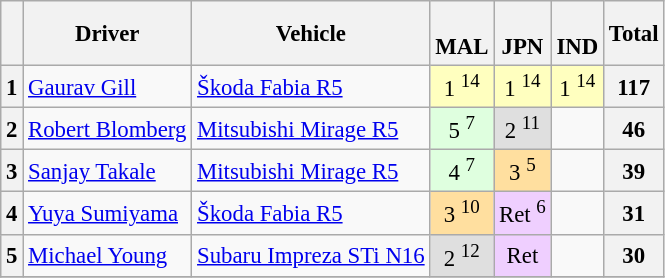<table class="wikitable" style="font-size: 95%; text-align: center;">
<tr>
<th></th>
<th>Driver</th>
<th>Vehicle</th>
<th><br>MAL</th>
<th><br>JPN</th>
<th><br>IND</th>
<th>Total</th>
</tr>
<tr>
<th>1</th>
<td align=left> <a href='#'>Gaurav Gill</a></td>
<td align=left><a href='#'>Škoda Fabia R5</a></td>
<td style="background:#ffffbf;">1 <sup>14</sup></td>
<td style="background:#ffffbf;">1 <sup>14</sup></td>
<td style="background:#ffffbf;">1 <sup>14</sup></td>
<th>117</th>
</tr>
<tr>
<th>2</th>
<td align=left> <a href='#'>Robert Blomberg</a></td>
<td align=left><a href='#'>Mitsubishi Mirage R5</a></td>
<td style="background:#dfffdf;">5 <sup>7</sup></td>
<td style="background:#dfdfdf;">2 <sup>11</sup></td>
<td></td>
<th>46</th>
</tr>
<tr>
<th>3</th>
<td align=left> <a href='#'>Sanjay Takale</a></td>
<td align=left><a href='#'>Mitsubishi Mirage R5</a></td>
<td style="background:#dfffdf;">4 <sup>7</sup></td>
<td style="background:#ffdf9f;">3 <sup>5</sup></td>
<td></td>
<th>39</th>
</tr>
<tr>
<th>4</th>
<td align=left> <a href='#'>Yuya Sumiyama</a></td>
<td align=left><a href='#'>Škoda Fabia R5</a></td>
<td style="background:#ffdf9f;">3 <sup>10</sup></td>
<td style="background:#efcfff;">Ret <sup>6</sup></td>
<td></td>
<th>31</th>
</tr>
<tr>
<th>5</th>
<td align=left> <a href='#'>Michael Young</a></td>
<td align=left><a href='#'>Subaru Impreza STi N16</a></td>
<td style="background:#dfdfdf;">2 <sup>12</sup></td>
<td style="background:#efcfff;">Ret</td>
<td></td>
<th>30</th>
</tr>
<tr>
</tr>
</table>
